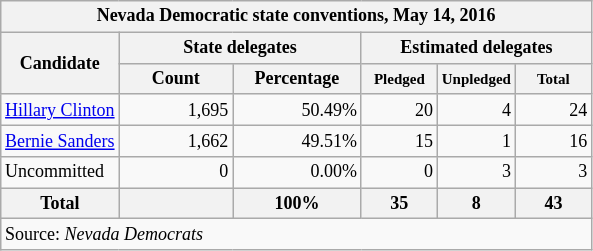<table class="wikitable" style="text-align:right; font-size:12px;">
<tr>
<th colspan="6">Nevada Democratic state conventions, May 14, 2016</th>
</tr>
<tr>
<th rowspan="2">Candidate</th>
<th colspan="2">State delegates</th>
<th colspan="3">Estimated delegates</th>
</tr>
<tr>
<th style="width:70px;">Count</th>
<th style="width:80px;">Percentage</th>
<th style="width:45px;"><small>Pledged</small></th>
<th style="width:45px;"><small>Unpledged</small></th>
<th style="width:45px;"><small>Total</small></th>
</tr>
<tr>
<td style="text-align:left;"><a href='#'>Hillary Clinton</a></td>
<td>1,695</td>
<td>50.49%</td>
<td>20</td>
<td>4</td>
<td>24</td>
</tr>
<tr>
<td style="text-align:left;"><a href='#'>Bernie Sanders</a></td>
<td>1,662</td>
<td>49.51%</td>
<td>15</td>
<td>1</td>
<td>16</td>
</tr>
<tr>
<td style="text-align:left;">Uncommitted</td>
<td>0</td>
<td>0.00%</td>
<td>0</td>
<td>3</td>
<td>3</td>
</tr>
<tr>
<th>Total</th>
<th></th>
<th>100%</th>
<th>35</th>
<th>8</th>
<th>43</th>
</tr>
<tr>
<td colspan="6" style="text-align:left;">Source: <em>Nevada Democrats</em></td>
</tr>
</table>
